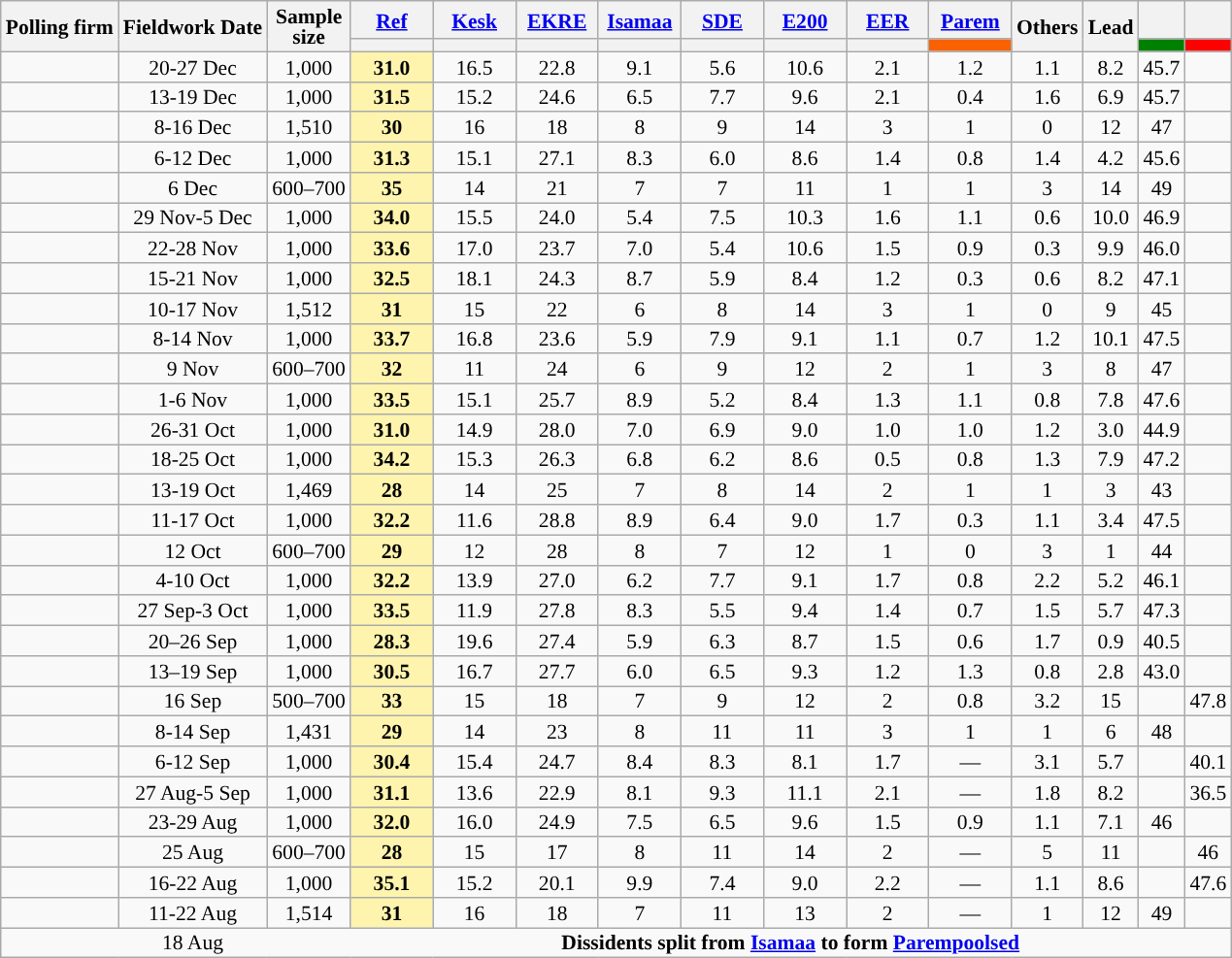<table class="wikitable sortable mw-datatable" style="text-align:center;font-size:90%;line-height:14px;">
<tr>
<th rowspan="2">Polling firm</th>
<th rowspan="2">Fieldwork Date</th>
<th rowspan="2" data-sort-type="number">Sample<br>size</th>
<th class="unsortable" style="width:50px;"><a href='#'>Ref</a></th>
<th class="unsortable" style="width:50px;"><a href='#'>Kesk</a></th>
<th class="unsortable" style="width:50px;"><a href='#'>EKRE</a></th>
<th class="unsortable" style="width:50px;"><a href='#'>Isamaa</a></th>
<th class="unsortable" style="width:50px;"><a href='#'>SDE</a></th>
<th class="unsortable" style="width:50px;"><a href='#'>E200</a></th>
<th class="unsortable" style="width:50px;"><a href='#'>EER</a></th>
<th class="unsortable" style="width:50px;"><a href='#'>Parem</a></th>
<th rowspan="2" class="unsortable">Others</th>
<th rowspan="2" data-sort-type="number">Lead</th>
<th class="unsortable" style="width:20px;"></th>
<th class="unsortable" style="width:20px;"></th>
</tr>
<tr style="text-align:center;">
<th data-sort-type="number" style="background:"></th>
<th data-sort-type="number" style="background:"></th>
<th data-sort-type="number" style="background:"></th>
<th data-sort-type="number" style="background:"></th>
<th data-sort-type="number" style="background:"></th>
<th data-sort-type="number" style="background:"></th>
<th data-sort-type="number" style="background:"></th>
<th data-sort-type="number" class="unsortable" style="background-color: #FA6100"></th>
<th data-sort-type="number" style="background:Green;"></th>
<th data-sort-type="number" style="background:Red;"></th>
</tr>
<tr>
<td></td>
<td>20-27 Dec</td>
<td>1,000</td>
<td style="background:#FEF4AE"><strong>31.0</strong></td>
<td>16.5</td>
<td>22.8</td>
<td>9.1</td>
<td>5.6</td>
<td>10.6</td>
<td>2.1</td>
<td>1.2</td>
<td>1.1</td>
<td style="background:">8.2</td>
<td>45.7</td>
<td></td>
</tr>
<tr>
<td></td>
<td>13-19 Dec</td>
<td>1,000</td>
<td style="background:#FEF4AE"><strong>31.5</strong></td>
<td>15.2</td>
<td>24.6</td>
<td>6.5</td>
<td>7.7</td>
<td>9.6</td>
<td>2.1</td>
<td>0.4</td>
<td>1.6</td>
<td style="background:">6.9</td>
<td>45.7</td>
<td></td>
</tr>
<tr>
<td></td>
<td>8-16 Dec</td>
<td>1,510</td>
<td style="background:#FEF4AE"><strong>30</strong></td>
<td>16</td>
<td>18</td>
<td>8</td>
<td>9</td>
<td>14</td>
<td>3</td>
<td>1</td>
<td>0</td>
<td style="background:">12</td>
<td>47</td>
<td></td>
</tr>
<tr>
<td></td>
<td>6-12 Dec</td>
<td>1,000</td>
<td style="background:#FEF4AE"><strong>31.3</strong></td>
<td>15.1</td>
<td>27.1</td>
<td>8.3</td>
<td>6.0</td>
<td>8.6</td>
<td>1.4</td>
<td>0.8</td>
<td>1.4</td>
<td style="background:">4.2</td>
<td>45.6</td>
<td></td>
</tr>
<tr>
<td></td>
<td>6 Dec</td>
<td>600–700</td>
<td style="background:#FEF4AE"><strong>35</strong></td>
<td>14</td>
<td>21</td>
<td>7</td>
<td>7</td>
<td>11</td>
<td>1</td>
<td>1</td>
<td>3</td>
<td style="background:">14</td>
<td>49</td>
<td></td>
</tr>
<tr>
<td></td>
<td>29 Nov-5 Dec</td>
<td>1,000</td>
<td style="background:#FEF4AE"><strong>34.0</strong></td>
<td>15.5</td>
<td>24.0</td>
<td>5.4</td>
<td>7.5</td>
<td>10.3</td>
<td>1.6</td>
<td>1.1</td>
<td>0.6</td>
<td style="background:">10.0</td>
<td>46.9</td>
<td></td>
</tr>
<tr>
<td></td>
<td>22-28 Nov</td>
<td>1,000</td>
<td style="background:#FEF4AE"><strong>33.6</strong></td>
<td>17.0</td>
<td>23.7</td>
<td>7.0</td>
<td>5.4</td>
<td>10.6</td>
<td>1.5</td>
<td>0.9</td>
<td>0.3</td>
<td style="background:">9.9</td>
<td>46.0</td>
<td></td>
</tr>
<tr>
<td></td>
<td>15-21 Nov</td>
<td>1,000</td>
<td style="background:#FEF4AE"><strong>32.5</strong></td>
<td>18.1</td>
<td>24.3</td>
<td>8.7</td>
<td>5.9</td>
<td>8.4</td>
<td>1.2</td>
<td>0.3</td>
<td>0.6</td>
<td style="background:">8.2</td>
<td>47.1</td>
<td></td>
</tr>
<tr>
<td></td>
<td>10-17 Nov</td>
<td>1,512</td>
<td style="background:#FEF4AE"><strong>31</strong></td>
<td>15</td>
<td>22</td>
<td>6</td>
<td>8</td>
<td>14</td>
<td>3</td>
<td>1</td>
<td>0</td>
<td style="background:">9</td>
<td>45</td>
<td></td>
</tr>
<tr>
<td></td>
<td>8-14 Nov</td>
<td>1,000</td>
<td style="background:#FEF4AE"><strong>33.7</strong></td>
<td>16.8</td>
<td>23.6</td>
<td>5.9</td>
<td>7.9</td>
<td>9.1</td>
<td>1.1</td>
<td>0.7</td>
<td>1.2</td>
<td style="background:">10.1</td>
<td>47.5</td>
<td></td>
</tr>
<tr>
<td></td>
<td>9 Nov</td>
<td>600–700</td>
<td style="background:#FEF4AE"><strong>32</strong></td>
<td>11</td>
<td>24</td>
<td>6</td>
<td>9</td>
<td>12</td>
<td>2</td>
<td>1</td>
<td>3</td>
<td style="background:">8</td>
<td>47</td>
<td></td>
</tr>
<tr>
<td></td>
<td>1-6 Nov</td>
<td>1,000</td>
<td style="background:#FEF4AE"><strong>33.5</strong></td>
<td>15.1</td>
<td>25.7</td>
<td>8.9</td>
<td>5.2</td>
<td>8.4</td>
<td>1.3</td>
<td>1.1</td>
<td>0.8</td>
<td style="background:">7.8</td>
<td>47.6</td>
<td></td>
</tr>
<tr>
<td></td>
<td>26-31 Oct</td>
<td>1,000</td>
<td style="background:#FEF4AE"><strong>31.0</strong></td>
<td>14.9</td>
<td>28.0</td>
<td>7.0</td>
<td>6.9</td>
<td>9.0</td>
<td>1.0</td>
<td>1.0</td>
<td>1.2</td>
<td style="background:">3.0</td>
<td>44.9</td>
<td></td>
</tr>
<tr>
<td></td>
<td>18-25 Oct</td>
<td>1,000</td>
<td style="background:#FEF4AE"><strong>34.2</strong></td>
<td>15.3</td>
<td>26.3</td>
<td>6.8</td>
<td>6.2</td>
<td>8.6</td>
<td>0.5</td>
<td>0.8</td>
<td>1.3</td>
<td style="background:">7.9</td>
<td>47.2</td>
<td></td>
</tr>
<tr>
<td></td>
<td>13-19 Oct</td>
<td>1,469</td>
<td style="background:#FEF4AE"><strong>28</strong></td>
<td>14</td>
<td>25</td>
<td>7</td>
<td>8</td>
<td>14</td>
<td>2</td>
<td>1</td>
<td>1</td>
<td style="background:">3</td>
<td>43</td>
<td></td>
</tr>
<tr>
<td></td>
<td>11-17 Oct</td>
<td>1,000</td>
<td style="background:#FEF4AE"><strong>32.2</strong></td>
<td>11.6</td>
<td>28.8</td>
<td>8.9</td>
<td>6.4</td>
<td>9.0</td>
<td>1.7</td>
<td>0.3</td>
<td>1.1</td>
<td style="background:">3.4</td>
<td>47.5</td>
<td></td>
</tr>
<tr>
<td></td>
<td>12 Oct</td>
<td>600–700</td>
<td style="background:#FEF4AE"><strong>29</strong></td>
<td>12</td>
<td>28</td>
<td>8</td>
<td>7</td>
<td>12</td>
<td>1</td>
<td>0</td>
<td>3</td>
<td style="background:">1</td>
<td>44</td>
<td></td>
</tr>
<tr>
<td></td>
<td>4-10 Oct</td>
<td>1,000</td>
<td style="background:#FEF4AE"><strong>32.2</strong></td>
<td>13.9</td>
<td>27.0</td>
<td>6.2</td>
<td>7.7</td>
<td>9.1</td>
<td>1.7</td>
<td>0.8</td>
<td>2.2</td>
<td style="background:">5.2</td>
<td>46.1</td>
<td></td>
</tr>
<tr>
<td></td>
<td>27 Sep-3 Oct</td>
<td>1,000</td>
<td style="background:#FEF4AE"><strong>33.5</strong></td>
<td>11.9</td>
<td>27.8</td>
<td>8.3</td>
<td>5.5</td>
<td>9.4</td>
<td>1.4</td>
<td>0.7</td>
<td>1.5</td>
<td style="background:">5.7</td>
<td>47.3</td>
<td></td>
</tr>
<tr>
<td></td>
<td>20–26 Sep</td>
<td>1,000</td>
<td style="background:#FEF4AE"><strong>28.3</strong></td>
<td>19.6</td>
<td>27.4</td>
<td>5.9</td>
<td>6.3</td>
<td>8.7</td>
<td>1.5</td>
<td>0.6</td>
<td>1.7</td>
<td style="background:">0.9</td>
<td>40.5</td>
<td></td>
</tr>
<tr>
<td></td>
<td>13–19 Sep</td>
<td>1,000</td>
<td style="background:#FEF4AE"><strong>30.5</strong></td>
<td>16.7</td>
<td>27.7</td>
<td>6.0</td>
<td>6.5</td>
<td>9.3</td>
<td>1.2</td>
<td>1.3</td>
<td>0.8</td>
<td style="background:">2.8</td>
<td>43.0</td>
<td></td>
</tr>
<tr>
<td></td>
<td>16 Sep</td>
<td>500–700</td>
<td style="background:#FEF4AE"><strong>33</strong></td>
<td>15</td>
<td>18</td>
<td>7</td>
<td>9</td>
<td>12</td>
<td>2</td>
<td>0.8</td>
<td>3.2</td>
<td style="background:">15</td>
<td></td>
<td>47.8</td>
</tr>
<tr>
<td></td>
<td>8-14 Sep</td>
<td>1,431</td>
<td style="background:#FEF4AE"><strong>29</strong></td>
<td>14</td>
<td>23</td>
<td>8</td>
<td>11</td>
<td>11</td>
<td>3</td>
<td>1</td>
<td>1</td>
<td style="background:">6</td>
<td>48</td>
<td></td>
</tr>
<tr>
<td></td>
<td>6-12 Sep</td>
<td>1,000</td>
<td style="background:#FEF4AE"><strong>30.4</strong></td>
<td>15.4</td>
<td>24.7</td>
<td>8.4</td>
<td>8.3</td>
<td>8.1</td>
<td>1.7</td>
<td>—</td>
<td>3.1</td>
<td style="background:">5.7</td>
<td></td>
<td>40.1</td>
</tr>
<tr>
<td></td>
<td>27 Aug-5 Sep</td>
<td>1,000</td>
<td style="background:#FEF4AE"><strong>31.1</strong></td>
<td>13.6</td>
<td>22.9</td>
<td>8.1</td>
<td>9.3</td>
<td>11.1</td>
<td>2.1</td>
<td>—</td>
<td>1.8</td>
<td style="background:">8.2</td>
<td></td>
<td>36.5</td>
</tr>
<tr>
<td></td>
<td>23-29 Aug</td>
<td>1,000</td>
<td style="background:#FEF4AE"><strong>32.0</strong></td>
<td>16.0</td>
<td>24.9</td>
<td>7.5</td>
<td>6.5</td>
<td>9.6</td>
<td>1.5</td>
<td>0.9</td>
<td>1.1</td>
<td style="background:">7.1</td>
<td>46</td>
<td></td>
</tr>
<tr>
<td></td>
<td>25 Aug</td>
<td>600–700</td>
<td style="background:#FEF4AE"><strong>28</strong></td>
<td>15</td>
<td>17</td>
<td>8</td>
<td>11</td>
<td>14</td>
<td>2</td>
<td>—</td>
<td>5</td>
<td style="background:">11</td>
<td></td>
<td>46</td>
</tr>
<tr>
<td></td>
<td>16-22 Aug</td>
<td>1,000</td>
<td style="background:#FEF4AE"><strong>35.1</strong></td>
<td>15.2</td>
<td>20.1</td>
<td>9.9</td>
<td>7.4</td>
<td>9.0</td>
<td>2.2</td>
<td>—</td>
<td>1.1</td>
<td style="background:">8.6</td>
<td></td>
<td>47.6</td>
</tr>
<tr>
<td></td>
<td>11-22 Aug</td>
<td>1,514</td>
<td style="background:#FEF4AE"><strong>31</strong></td>
<td>16</td>
<td>18</td>
<td>7</td>
<td>11</td>
<td>13</td>
<td>2</td>
<td>—</td>
<td>1</td>
<td style="background:">12</td>
<td>49</td>
<td></td>
</tr>
<tr>
<td style="border-right-style:hidden;"></td>
<td style="border-right-style:hidden;">18 Aug</td>
<td style="border-right-style:hidden;"></td>
<td colspan="12"><strong>Dissidents split from <a href='#'>Isamaa</a> to form <a href='#'>Parempoolsed</a></strong></td>
</tr>
</table>
